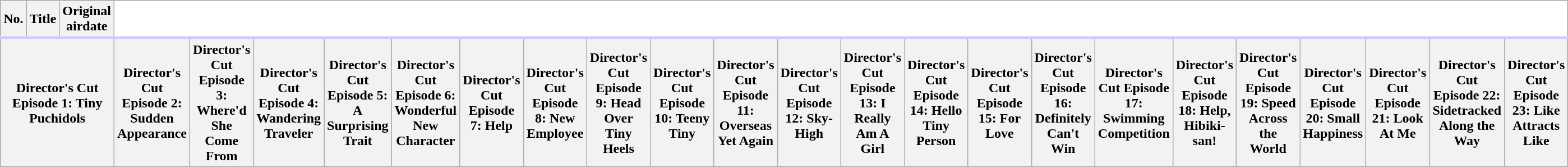<table class="wikitable" style="width:98%; margin:auto; background:#FFF;">
<tr style="border-bottom: 3px solid #CCF">
<th style="width:3em;">No.</th>
<th>Title</th>
<th style="width:12em;">Original airdate</th>
</tr>
<tr>
<th scope="col" colspan="3">Director's Cut Episode 1: Tiny Puchidols<br>

</th>
<th scope="col" colspan="3">Director's Cut Episode 2: Sudden Appearance<br>

</th>
<th scope="col" colspan="3">Director's Cut Episode 3: Where'd She Come From<br>

</th>
<th scope="col" colspan="3">Director's Cut Episode 4: Wandering Traveler<br>

</th>
<th scope="col" colspan="3">Director's Cut Episode 5: A Surprising Trait<br>

</th>
<th scope="col" colspan="3">Director's Cut Episode 6: Wonderful New Character<br>

</th>
<th scope="col" colspan="3">Director's Cut Episode 7: Help<br>

</th>
<th scope="col" colspan="3">Director's Cut Episode 8: New Employee<br>

</th>
<th scope="col" colspan="3">Director's Cut Episode 9: Head Over Tiny Heels<br>
</th>
<th scope="col" colspan="3">Director's Cut Episode 10: Teeny Tiny<br>

</th>
<th scope="col" colspan="3">Director's Cut Episode 11: Overseas Yet Again<br>

</th>
<th scope="col" colspan="3">Director's Cut Episode 12: Sky-High<br>

</th>
<th scope="col" colspan="3">Director's Cut Episode 13: I Really Am A Girl<br>
</th>
<th scope="col" colspan="3">Director's Cut Episode 14: Hello Tiny Person<br>

</th>
<th scope="col" colspan="3">Director's Cut Episode 15: For Love<br>
</th>
<th scope="col" colspan="3">Director's Cut Episode 16: Definitely Can't Win<br>

</th>
<th scope="col" colspan="3">Director's Cut Episode 17: Swimming Competition<br>



</th>
<th scope="col" colspan="3">Director's Cut Episode 18: Help, Hibiki-san!<br>

</th>
<th scope="col" colspan="3">Director's Cut Episode 19: Speed Across the World<br>

</th>
<th scope="col" colspan="3">Director's Cut Episode 20: Small Happiness<br></th>
<th scope="col" colspan="3">Director's Cut Episode 21: Look At Me<br>

</th>
<th scope="col" colspan="3">Director's Cut Episode 22: Sidetracked Along the Way<br>

</th>
<th scope="col" colspan="3">Director's Cut Episode 23: Like Attracts Like<br></th>
</tr>
</table>
